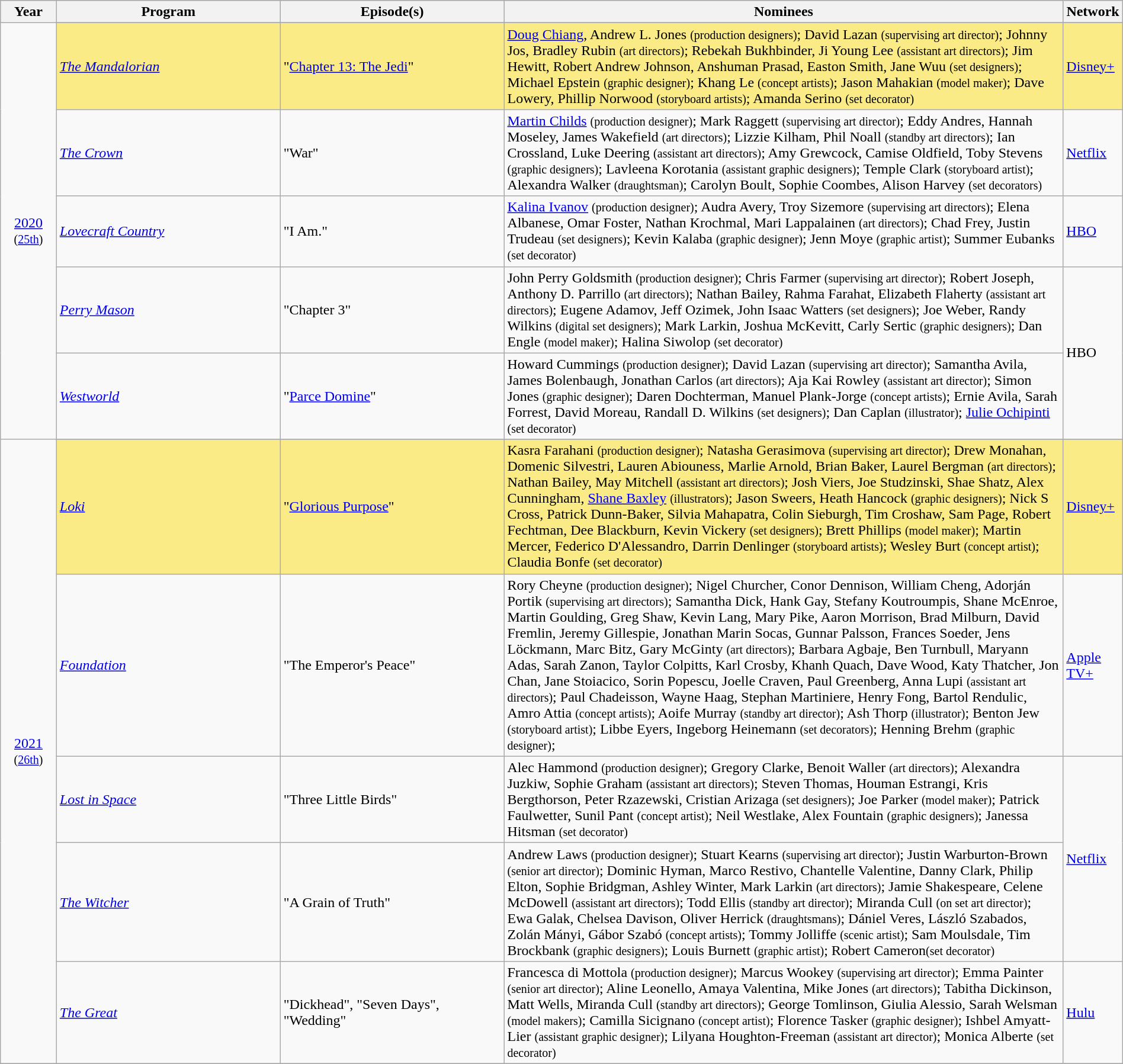<table class="wikitable" style="width:100%">
<tr bgcolor="#bebebe">
<th width="5%">Year</th>
<th width="20%">Program</th>
<th width="20%">Episode(s)</th>
<th width="50%">Nominees</th>
<th width="5%">Network</th>
</tr>
<tr>
<td rowspan=6 style="text-align:center"><a href='#'>2020</a><br><small>(<a href='#'>25th</a>)</small><br></td>
</tr>
<tr style="background:#FAEB86">
<td><em><a href='#'>The Mandalorian</a></em></td>
<td>"<a href='#'>Chapter 13: The Jedi</a>"</td>
<td><a href='#'>Doug Chiang</a>, Andrew L. Jones <small>(production designers)</small>; David Lazan <small>(supervising art director)</small>; Johnny Jos, Bradley Rubin <small>(art directors)</small>; Rebekah Bukhbinder, Ji Young Lee <small>(assistant art directors)</small>;  Jim Hewitt, Robert Andrew Johnson, Anshuman Prasad, Easton Smith, Jane Wuu <small>(set designers)</small>; Michael Epstein <small>(graphic designer)</small>; Khang Le <small>(concept artists)</small>; Jason Mahakian <small>(model maker)</small>; Dave Lowery, Phillip Norwood <small>(storyboard artists)</small>; Amanda Serino <small>(set decorator)</small></td>
<td><a href='#'>Disney+</a></td>
</tr>
<tr>
<td><em><a href='#'>The Crown</a></em></td>
<td>"War"</td>
<td><a href='#'>Martin Childs</a> <small>(production designer)</small>; Mark Raggett <small>(supervising art director)</small>; Eddy Andres, Hannah Moseley, James Wakefield <small>(art directors)</small>; Lizzie Kilham, Phil Noall <small>(standby art directors)</small>; Ian Crossland, Luke Deering <small>(assistant art directors)</small>; Amy Grewcock, Camise Oldfield, Toby Stevens <small>(graphic designers)</small>; Lavleena Korotania <small>(assistant graphic designers)</small>; Temple Clark <small>(storyboard artist)</small>; Alexandra Walker <small>(draughtsman)</small>; Carolyn Boult, Sophie Coombes, Alison Harvey <small>(set decorators)</small></td>
<td><a href='#'>Netflix</a></td>
</tr>
<tr>
<td><em><a href='#'>Lovecraft Country</a></em></td>
<td>"I Am."</td>
<td><a href='#'>Kalina Ivanov</a> <small>(production designer)</small>; Audra Avery, Troy Sizemore <small>(supervising art directors)</small>; Elena Albanese, Omar Foster, Nathan Krochmal, Mari Lappalainen <small>(art directors)</small>; Chad Frey, Justin Trudeau <small>(set designers)</small>; Kevin Kalaba <small>(graphic designer)</small>; Jenn Moye <small>(graphic artist)</small>; Summer Eubanks <small>(set decorator)</small></td>
<td><a href='#'>HBO</a></td>
</tr>
<tr>
<td><em><a href='#'>Perry Mason</a></em></td>
<td>"Chapter 3"</td>
<td>John Perry Goldsmith <small>(production designer)</small>; Chris Farmer <small>(supervising art director)</small>; Robert Joseph, Anthony D. Parrillo <small>(art directors)</small>; Nathan Bailey, Rahma Farahat, Elizabeth Flaherty <small>(assistant art directors)</small>; Eugene Adamov, Jeff Ozimek, John Isaac Watters <small>(set designers)</small>; Joe Weber, Randy Wilkins <small>(digital set designers)</small>; Mark Larkin, Joshua McKevitt, Carly Sertic <small>(graphic designers)</small>; Dan Engle <small>(model maker)</small>; Halina Siwolop <small>(set decorator)</small></td>
<td rowspan="2">HBO</td>
</tr>
<tr>
<td><em><a href='#'>Westworld</a></em></td>
<td>"<a href='#'>Parce Domine</a>"</td>
<td>Howard Cummings <small>(production designer)</small>; David Lazan <small>(supervising art director)</small>; Samantha Avila, James Bolenbaugh, Jonathan Carlos <small>(art directors)</small>; Aja Kai Rowley <small>(assistant art director)</small>; Simon Jones <small>(graphic designer)</small>; Daren Dochterman, Manuel Plank-Jorge <small>(concept artists)</small>; Ernie Avila, Sarah Forrest, David Moreau, Randall D. Wilkins <small>(set designers)</small>; Dan Caplan <small>(illustrator)</small>; <a href='#'>Julie Ochipinti</a> <small>(set decorator)</small></td>
</tr>
<tr>
<td rowspan=6 style="text-align:center"><a href='#'>2021</a><br><small>(<a href='#'>26th</a>)</small><br></td>
</tr>
<tr style="background:#FAEB86">
<td><em><a href='#'>Loki</a></em></td>
<td>"<a href='#'>Glorious Purpose</a>"</td>
<td>Kasra Farahani <small>(production designer)</small>; Natasha Gerasimova <small>(supervising art director)</small>; Drew Monahan, Domenic Silvestri, Lauren Abiouness, Marlie Arnold, Brian Baker, Laurel Bergman <small>(art directors)</small>; Nathan Bailey, May Mitchell <small>(assistant art directors)</small>; Josh Viers, Joe Studzinski, Shae Shatz, Alex Cunningham, <a href='#'>Shane Baxley</a> <small>(illustrators)</small>; Jason Sweers, Heath Hancock <small>(graphic designers)</small>; Nick S Cross, Patrick Dunn-Baker, Silvia Mahapatra, Colin Sieburgh, Tim Croshaw, Sam Page, Robert Fechtman, Dee Blackburn, Kevin Vickery <small>(set designers)</small>; Brett Phillips <small>(model maker)</small>; Martin Mercer, Federico D'Alessandro, Darrin Denlinger <small>(storyboard artists)</small>; Wesley Burt <small>(concept artist)</small>; Claudia Bonfe <small>(set decorator)</small></td>
<td><a href='#'>Disney+</a></td>
</tr>
<tr>
<td><em><a href='#'>Foundation</a></em></td>
<td>"The Emperor's Peace"</td>
<td>Rory Cheyne <small>(production designer)</small>; Nigel Churcher, Conor Dennison, William Cheng, Adorján Portik <small>(supervising art directors)</small>; Samantha Dick, Hank Gay, Stefany Koutroumpis, Shane McEnroe, Martin Goulding, Greg Shaw, Kevin Lang, Mary Pike, Aaron Morrison, Brad Milburn, David Fremlin, Jeremy Gillespie, Jonathan Marin Socas, Gunnar Palsson, Frances Soeder, Jens Löckmann, Marc Bitz, Gary McGinty <small>(art directors)</small>; Barbara Agbaje, Ben Turnbull, Maryann Adas, Sarah Zanon, Taylor Colpitts, Karl Crosby, Khanh Quach, Dave Wood, Katy Thatcher, Jon Chan, Jane Stoiacico, Sorin Popescu, Joelle Craven, Paul Greenberg, Anna Lupi <small>(assistant art directors)</small>; Paul Chadeisson, Wayne Haag, Stephan Martiniere, Henry Fong, Bartol Rendulic, Amro Attia <small>(concept artists)</small>; Aoife Murray <small>(standby art director)</small>; Ash Thorp <small>(illustrator)</small>; Benton Jew <small>(storyboard artist)</small>; Libbe Eyers, Ingeborg Heinemann <small>(set decorators)</small>; Henning Brehm <small>(graphic designer)</small>;</td>
<td><a href='#'>Apple TV+</a></td>
</tr>
<tr>
<td><em><a href='#'>Lost in Space</a></em></td>
<td>"Three Little Birds"</td>
<td>Alec Hammond <small>(production designer)</small>; Gregory Clarke, Benoit Waller <small>(art directors)</small>; Alexandra Juzkiw, Sophie Graham <small>(assistant art directors)</small>; Steven Thomas, Houman Estrangi, Kris Bergthorson, Peter Rzazewski, Cristian Arizaga <small>(set designers)</small>; Joe Parker <small>(model maker)</small>;  Patrick Faulwetter, Sunil Pant <small>(concept artist)</small>; Neil Westlake, Alex Fountain <small>(graphic designers)</small>; Janessa Hitsman <small>(set decorator)</small></td>
<td rowspan="2"><a href='#'>Netflix</a></td>
</tr>
<tr>
<td><em><a href='#'>The Witcher</a></em></td>
<td>"A Grain of Truth"</td>
<td>Andrew Laws <small>(production designer)</small>; Stuart Kearns <small>(supervising art director)</small>; Justin Warburton-Brown <small>(senior art director)</small>; Dominic Hyman, Marco Restivo, Chantelle Valentine, Danny Clark, Philip Elton, Sophie Bridgman, Ashley Winter, Mark Larkin <small>(art directors)</small>; Jamie Shakespeare, Celene McDowell <small>(assistant art directors)</small>; Todd Ellis <small>(standby art director)</small>; Miranda Cull <small>(on set art director)</small>; Ewa Galak, Chelsea Davison, Oliver Herrick <small>(draughtsmans)</small>; Dániel Veres, László Szabados, Zolán Mányi, Gábor Szabó <small>(concept artists)</small>; Tommy Jolliffe <small>(scenic artist)</small>; Sam Moulsdale, Tim Brockbank <small>(graphic designers)</small>; Louis Burnett <small>(graphic artist)</small>; Robert Cameron<small>(set decorator)</small></td>
</tr>
<tr>
<td><em><a href='#'>The Great</a></em></td>
<td>"Dickhead", "Seven Days", "Wedding"</td>
<td>Francesca di Mottola <small>(production designer)</small>; Marcus Wookey <small>(supervising art director)</small>; Emma Painter <small>(senior art director)</small>; Aline Leonello, Amaya Valentina, Mike Jones <small>(art directors)</small>; Tabitha Dickinson, Matt Wells, Miranda Cull <small>(standby art directors)</small>; George Tomlinson, Giulia Alessio, Sarah Welsman <small>(model makers)</small>; Camilla Sicignano <small>(concept artist)</small>; Florence Tasker <small>(graphic designer)</small>; Ishbel Amyatt-Lier <small>(assistant graphic designer)</small>; Lilyana Houghton-Freeman <small>(assistant art director)</small>; Monica Alberte <small>(set decorator)</small></td>
<td><a href='#'>Hulu</a></td>
</tr>
<tr>
</tr>
</table>
